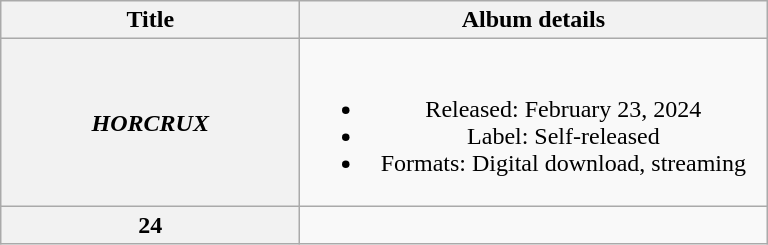<table class="wikitable plainrowheaders" style="text-align:center;">
<tr>
<th scope="col" style="width:12em;">Title</th>
<th scope="col" style="width:19em;">Album details</th>
</tr>
<tr>
<th scope="row"><em>HORCRUX</em></th>
<td><br><ul><li>Released: February 23, 2024</li><li>Label: Self-released</li><li>Formats: Digital download, streaming</li></ul></td>
</tr>
<tr>
<th>24</th>
<td></td>
</tr>
</table>
